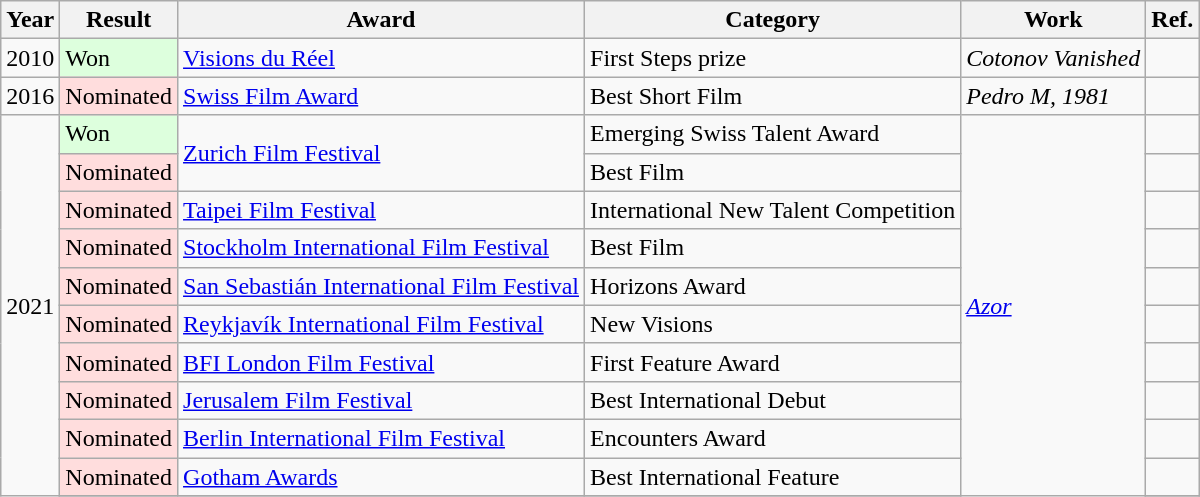<table class="wikitable">
<tr>
<th>Year</th>
<th>Result</th>
<th>Award</th>
<th>Category</th>
<th>Work</th>
<th>Ref.</th>
</tr>
<tr>
<td>2010</td>
<td style="background: #ddffdd">Won</td>
<td><a href='#'>Visions du Réel</a></td>
<td>First Steps prize</td>
<td><em>Cotonov Vanished</em></td>
<td></td>
</tr>
<tr>
<td>2016</td>
<td style="background: #ffdddd">Nominated</td>
<td><a href='#'>Swiss Film Award</a></td>
<td>Best Short Film</td>
<td><em>Pedro M, 1981</em></td>
<td></td>
</tr>
<tr>
<td rowspan="11">2021</td>
<td style="background: #ddffdd">Won</td>
<td rowspan="2"><a href='#'>Zurich Film Festival</a></td>
<td>Emerging Swiss Talent Award</td>
<td rowspan="11"><em><a href='#'>Azor</a></em></td>
<td></td>
</tr>
<tr>
<td style="background: #ffdddd">Nominated</td>
<td>Best Film</td>
<td></td>
</tr>
<tr>
<td style="background: #ffdddd">Nominated</td>
<td><a href='#'>Taipei Film Festival</a></td>
<td>International New Talent Competition</td>
<td></td>
</tr>
<tr>
<td style="background: #ffdddd">Nominated</td>
<td><a href='#'>Stockholm International Film Festival</a></td>
<td>Best Film</td>
<td></td>
</tr>
<tr>
<td style="background: #ffdddd">Nominated</td>
<td><a href='#'>San Sebastián International Film Festival</a></td>
<td>Horizons Award</td>
<td></td>
</tr>
<tr>
<td style="background: #ffdddd">Nominated</td>
<td><a href='#'>Reykjavík International Film Festival</a></td>
<td>New Visions</td>
<td></td>
</tr>
<tr>
<td style="background: #ffdddd">Nominated</td>
<td><a href='#'>BFI London Film Festival</a></td>
<td>First Feature Award</td>
<td></td>
</tr>
<tr>
<td style="background: #ffdddd">Nominated</td>
<td><a href='#'>Jerusalem Film Festival</a></td>
<td>Best International Debut</td>
<td></td>
</tr>
<tr>
<td style="background: #ffdddd">Nominated</td>
<td><a href='#'>Berlin International Film Festival</a></td>
<td>Encounters Award</td>
<td></td>
</tr>
<tr>
<td style="background: #ffdddd">Nominated</td>
<td><a href='#'>Gotham Awards</a></td>
<td>Best International Feature</td>
<td></td>
</tr>
<tr>
</tr>
</table>
